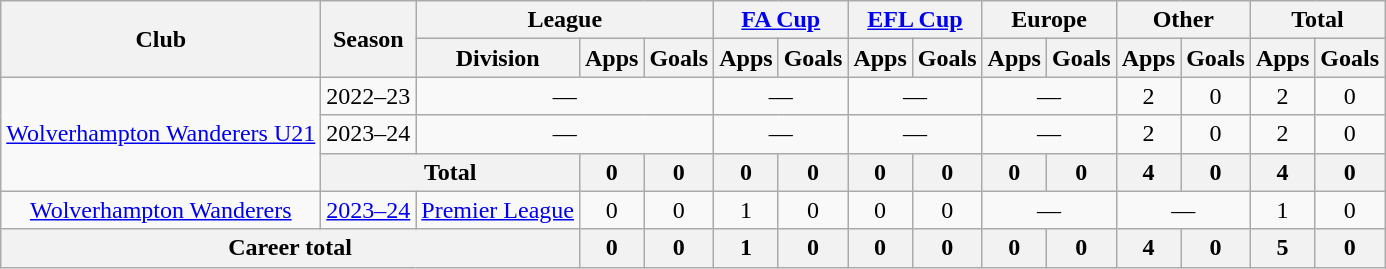<table class="wikitable" style="text-align: center;">
<tr>
<th rowspan=2>Club</th>
<th rowspan=2>Season</th>
<th colspan=3>League</th>
<th colspan=2><a href='#'>FA Cup</a></th>
<th colspan=2><a href='#'>EFL Cup</a></th>
<th colspan=2>Europe</th>
<th colspan=2>Other</th>
<th colspan=2>Total</th>
</tr>
<tr>
<th>Division</th>
<th>Apps</th>
<th>Goals</th>
<th>Apps</th>
<th>Goals</th>
<th>Apps</th>
<th>Goals</th>
<th>Apps</th>
<th>Goals</th>
<th>Apps</th>
<th>Goals</th>
<th>Apps</th>
<th>Goals</th>
</tr>
<tr>
<td rowspan=3><a href='#'>Wolverhampton Wanderers U21</a></td>
<td>2022–23</td>
<td colspan=3>—</td>
<td colspan=2>—</td>
<td colspan=2>—</td>
<td colspan=2>—</td>
<td>2</td>
<td>0</td>
<td>2</td>
<td>0</td>
</tr>
<tr>
<td>2023–24</td>
<td colspan=3>—</td>
<td colspan=2>—</td>
<td colspan=2>—</td>
<td colspan=2>—</td>
<td>2</td>
<td>0</td>
<td>2</td>
<td>0</td>
</tr>
<tr>
<th colspan=2>Total</th>
<th>0</th>
<th>0</th>
<th>0</th>
<th>0</th>
<th>0</th>
<th>0</th>
<th>0</th>
<th>0</th>
<th>4</th>
<th>0</th>
<th>4</th>
<th>0</th>
</tr>
<tr>
<td><a href='#'>Wolverhampton Wanderers</a></td>
<td><a href='#'>2023–24</a></td>
<td><a href='#'>Premier League</a></td>
<td>0</td>
<td>0</td>
<td>1</td>
<td>0</td>
<td>0</td>
<td>0</td>
<td colspan=2>—</td>
<td colspan=2>—</td>
<td>1</td>
<td>0</td>
</tr>
<tr>
<th colspan=3>Career total</th>
<th>0</th>
<th>0</th>
<th>1</th>
<th>0</th>
<th>0</th>
<th>0</th>
<th>0</th>
<th>0</th>
<th>4</th>
<th>0</th>
<th>5</th>
<th>0</th>
</tr>
</table>
